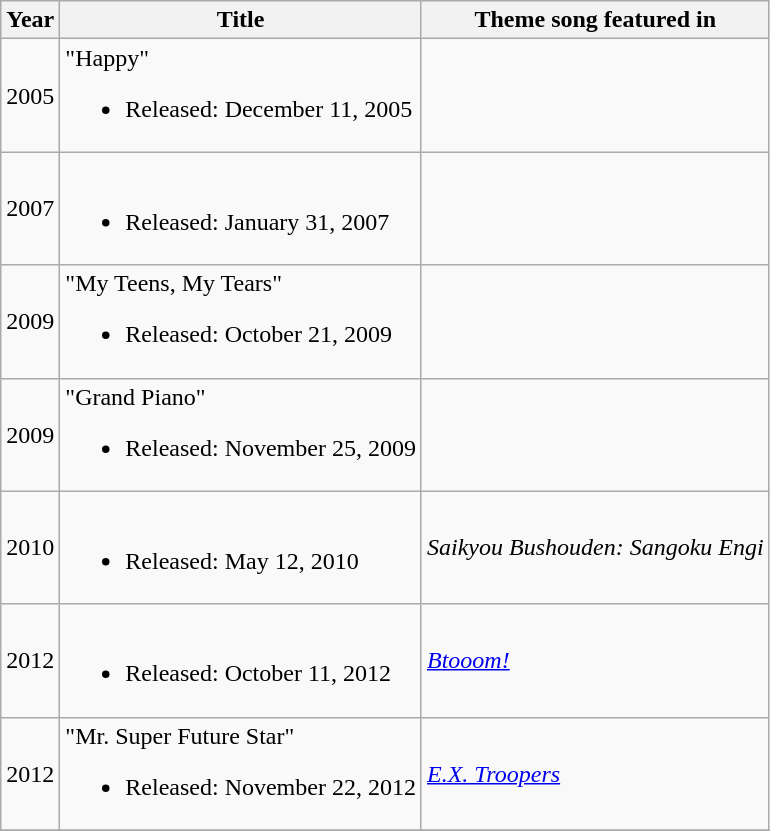<table class="wikitable">
<tr>
<th>Year</th>
<th>Title</th>
<th>Theme song featured in</th>
</tr>
<tr>
<td>2005</td>
<td>"Happy"<br><ul><li>Released: December 11, 2005</li></ul></td>
<td></td>
</tr>
<tr>
<td>2007</td>
<td><br><ul><li>Released: January 31, 2007</li></ul></td>
<td></td>
</tr>
<tr>
<td>2009</td>
<td>"My Teens, My Tears"<br><ul><li>Released: October 21, 2009</li></ul></td>
<td></td>
</tr>
<tr>
<td>2009</td>
<td>"Grand Piano"<br><ul><li>Released: November 25, 2009</li></ul></td>
<td></td>
</tr>
<tr>
<td>2010</td>
<td><br><ul><li>Released: May 12, 2010</li></ul></td>
<td><em>Saikyou Bushouden: Sangoku Engi</em></td>
</tr>
<tr>
<td>2012</td>
<td><br><ul><li>Released: October 11, 2012</li></ul></td>
<td><em><a href='#'>Btooom!</a></em></td>
</tr>
<tr>
<td>2012</td>
<td>"Mr. Super Future Star"<br><ul><li>Released: November 22, 2012</li></ul></td>
<td><em><a href='#'>E.X. Troopers</a></em></td>
</tr>
<tr>
</tr>
</table>
